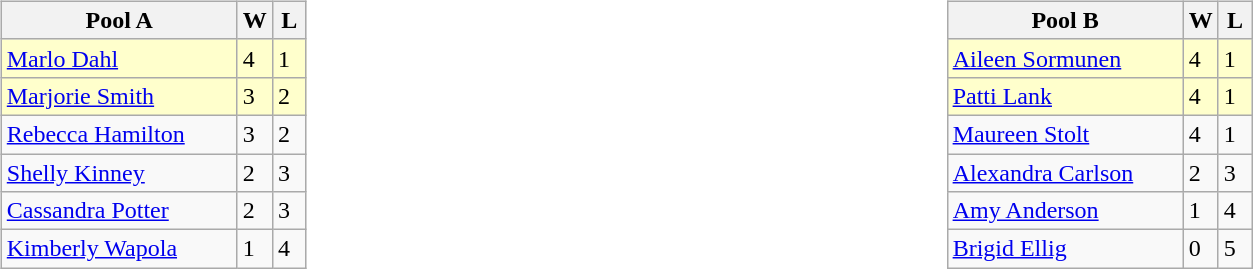<table>
<tr>
<td width=10% valign="top"><br><table class="wikitable">
<tr>
<th width=150>Pool A</th>
<th width=15>W</th>
<th width=15>L</th>
</tr>
<tr bgcolor=#ffffcc>
<td> <a href='#'>Marlo Dahl</a></td>
<td>4</td>
<td>1</td>
</tr>
<tr bgcolor=#ffffcc>
<td> <a href='#'>Marjorie Smith</a></td>
<td>3</td>
<td>2</td>
</tr>
<tr>
<td> <a href='#'>Rebecca Hamilton</a></td>
<td>3</td>
<td>2</td>
</tr>
<tr>
<td> <a href='#'>Shelly Kinney</a></td>
<td>2</td>
<td>3</td>
</tr>
<tr>
<td> <a href='#'>Cassandra Potter</a></td>
<td>2</td>
<td>3</td>
</tr>
<tr>
<td> <a href='#'>Kimberly Wapola</a></td>
<td>1</td>
<td>4</td>
</tr>
</table>
</td>
<td width=10% valign="top"><br><table class="wikitable">
<tr>
<th width=150>Pool B</th>
<th width=15>W</th>
<th width=15>L</th>
</tr>
<tr bgcolor=#ffffcc>
<td> <a href='#'>Aileen Sormunen</a></td>
<td>4</td>
<td>1</td>
</tr>
<tr bgcolor=#ffffcc>
<td> <a href='#'>Patti Lank</a></td>
<td>4</td>
<td>1</td>
</tr>
<tr>
<td> <a href='#'>Maureen Stolt</a></td>
<td>4</td>
<td>1</td>
</tr>
<tr>
<td> <a href='#'>Alexandra Carlson</a></td>
<td>2</td>
<td>3</td>
</tr>
<tr>
<td> <a href='#'>Amy Anderson</a></td>
<td>1</td>
<td>4</td>
</tr>
<tr>
<td> <a href='#'>Brigid Ellig</a></td>
<td>0</td>
<td>5</td>
</tr>
</table>
</td>
</tr>
</table>
